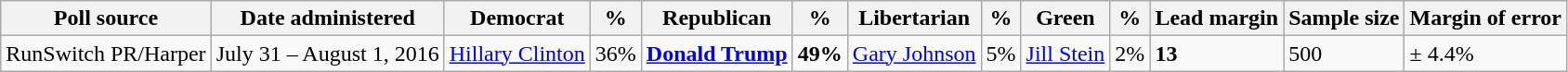<table class="wikitable">
<tr valign=bottom>
<th>Poll source</th>
<th>Date administered</th>
<th>Democrat</th>
<th>%</th>
<th>Republican</th>
<th>%</th>
<th>Libertarian</th>
<th>%</th>
<th>Green</th>
<th>%</th>
<th>Lead margin</th>
<th>Sample size</th>
<th>Margin of error</th>
</tr>
<tr>
<td>RunSwitch PR/Harper</td>
<td>July 31 – August 1, 2016</td>
<td><a href='#'>Hillary Clinton</a></td>
<td>36%</td>
<td><strong><a href='#'>Donald Trump</a></strong></td>
<td><strong>49%</strong></td>
<td><a href='#'>Gary Johnson</a></td>
<td>5%</td>
<td><a href='#'>Jill Stein</a></td>
<td>2%</td>
<td><strong>13</strong></td>
<td>500</td>
<td>± 4.4%</td>
</tr>
</table>
